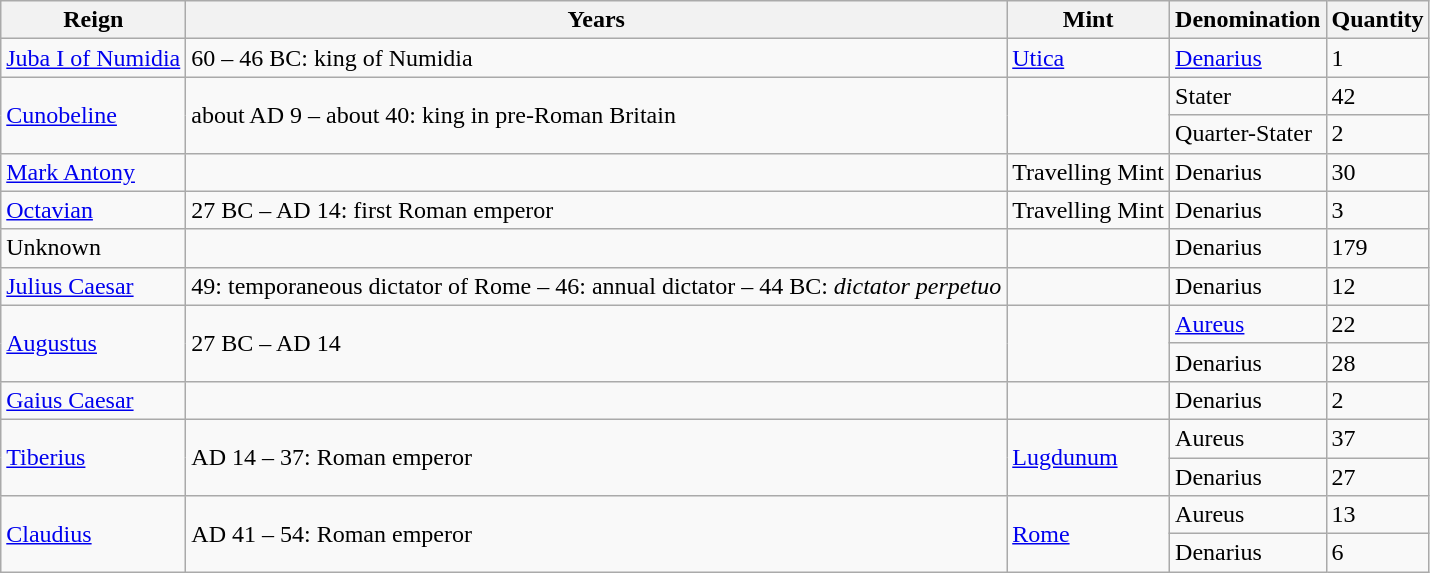<table class="wikitable">
<tr>
<th><strong>Reign</strong></th>
<th>Years</th>
<th>Mint</th>
<th>Denomination</th>
<th>Quantity</th>
</tr>
<tr>
<td><a href='#'>Juba I of Numidia</a></td>
<td>60 – 46 BC: king of Numidia</td>
<td><a href='#'>Utica</a></td>
<td><a href='#'>Denarius</a></td>
<td>1</td>
</tr>
<tr>
<td rowspan="2"><a href='#'>Cunobeline</a></td>
<td rowspan="2">about AD 9 – about 40: king in pre-Roman Britain</td>
<td rowspan="2"></td>
<td>Stater</td>
<td>42</td>
</tr>
<tr>
<td>Quarter-Stater</td>
<td>2</td>
</tr>
<tr>
<td><a href='#'>Mark Antony</a></td>
<td></td>
<td>Travelling Mint</td>
<td>Denarius</td>
<td>30</td>
</tr>
<tr>
<td><a href='#'>Octavian</a></td>
<td>27 BC – AD 14: first Roman emperor</td>
<td>Travelling Mint</td>
<td>Denarius</td>
<td>3</td>
</tr>
<tr>
<td>Unknown</td>
<td></td>
<td></td>
<td>Denarius</td>
<td>179</td>
</tr>
<tr>
<td><a href='#'>Julius Caesar</a></td>
<td>49: temporaneous dictator of Rome – 46: annual dictator – 44 BC: <em>dictator perpetuo</em></td>
<td></td>
<td>Denarius</td>
<td>12</td>
</tr>
<tr>
<td rowspan="2"><a href='#'>Augustus</a></td>
<td rowspan="2">27 BC – AD 14</td>
<td rowspan="2"></td>
<td><a href='#'>Aureus</a></td>
<td>22</td>
</tr>
<tr>
<td>Denarius</td>
<td>28</td>
</tr>
<tr>
<td><a href='#'>Gaius Caesar</a></td>
<td></td>
<td></td>
<td>Denarius</td>
<td>2</td>
</tr>
<tr>
<td rowspan="2"><a href='#'>Tiberius</a></td>
<td rowspan="2">AD 14 – 37: Roman emperor</td>
<td rowspan="2"><a href='#'>Lugdunum</a></td>
<td>Aureus</td>
<td>37</td>
</tr>
<tr>
<td>Denarius</td>
<td>27</td>
</tr>
<tr>
<td rowspan="2"><a href='#'>Claudius</a></td>
<td rowspan="2">AD 41 – 54: Roman emperor</td>
<td rowspan="2"><a href='#'>Rome</a></td>
<td>Aureus</td>
<td>13</td>
</tr>
<tr>
<td>Denarius</td>
<td>6</td>
</tr>
</table>
